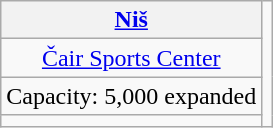<table class="wikitable" style="text-align:center">
<tr>
<th><a href='#'>Niš</a></th>
<td rowspan=4></td>
</tr>
<tr>
<td><a href='#'>Čair Sports Center</a></td>
</tr>
<tr>
<td>Capacity: 5,000 expanded</td>
</tr>
<tr>
<td></td>
</tr>
</table>
